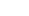<table style="width100%; text-align:center; font-weight:bold;">
<tr style="color:white;">
<td style="background:">2</td>
<td style="background:">1</td>
</tr>
<tr>
<td></td>
<td></td>
<td></td>
</tr>
</table>
